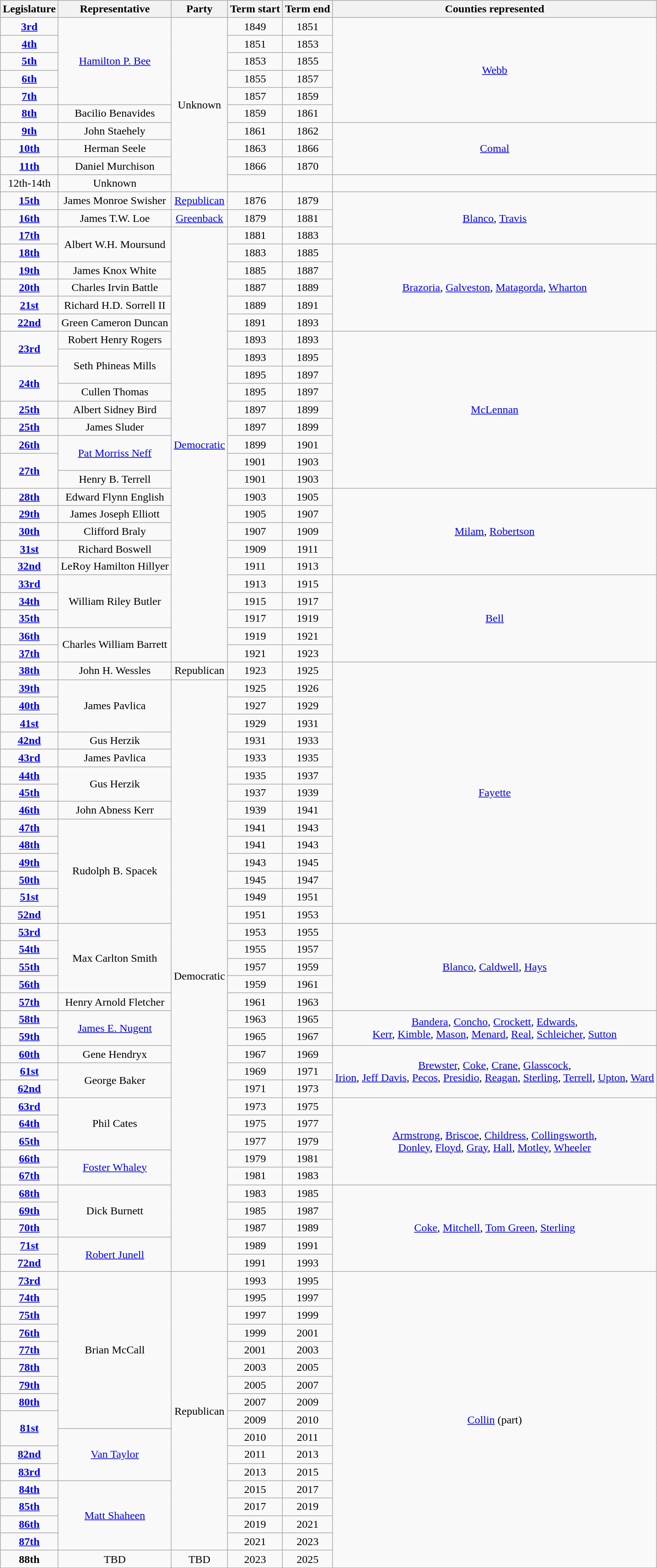<table class="wikitable" style="text-align:center">
<tr>
<th>Legislature</th>
<th>Representative</th>
<th>Party</th>
<th>Term start</th>
<th>Term end</th>
<th>Counties represented</th>
</tr>
<tr>
<td><strong><a href='#'>3rd</a></strong></td>
<td rowspan="5"><a href='#'>Hamilton P. Bee</a></td>
<td rowspan="10">Unknown</td>
<td>1849</td>
<td>1851</td>
<td rowspan="6"><a href='#'>Webb</a></td>
</tr>
<tr>
<td><a href='#'><strong>4th</strong></a></td>
<td>1851</td>
<td>1853</td>
</tr>
<tr>
<td><a href='#'><strong>5th</strong></a></td>
<td>1853</td>
<td>1855</td>
</tr>
<tr>
<td><a href='#'><strong>6th</strong></a></td>
<td>1855</td>
<td>1857</td>
</tr>
<tr>
<td><a href='#'><strong>7th</strong></a></td>
<td>1857</td>
<td>1859</td>
</tr>
<tr>
<td><a href='#'><strong>8th</strong></a></td>
<td>Bacilio Benavides</td>
<td>1859</td>
<td>1861</td>
</tr>
<tr>
<td><a href='#'><strong>9th</strong></a></td>
<td>John Staehely</td>
<td>1861</td>
<td>1862</td>
<td rowspan="3"><a href='#'>Comal</a></td>
</tr>
<tr>
<td><a href='#'><strong>10th</strong></a></td>
<td>Herman Seele</td>
<td>1863</td>
<td>1866</td>
</tr>
<tr>
<td><a href='#'><strong>11th</strong></a></td>
<td>Daniel Murchison</td>
<td>1866</td>
<td>1870</td>
</tr>
<tr>
<td>12th-14th</td>
<td>Unknown</td>
<td></td>
<td></td>
<td></td>
</tr>
<tr>
<td><a href='#'><strong>15th</strong></a></td>
<td>James Monroe Swisher</td>
<td><a href='#'>Republican</a></td>
<td>1876</td>
<td>1879</td>
<td rowspan="3"><a href='#'>Blanco</a>, <a href='#'>Travis</a></td>
</tr>
<tr>
<td><a href='#'><strong>16th</strong></a></td>
<td>James T.W. Loe</td>
<td><a href='#'>Greenback</a></td>
<td>1879</td>
<td>1881</td>
</tr>
<tr>
<td><a href='#'><strong>17th</strong></a></td>
<td rowspan="2">Albert W.H. Moursund</td>
<td rowspan="25" ><a href='#'>Democratic</a></td>
<td>1881</td>
<td>1883</td>
</tr>
<tr>
<td><a href='#'><strong>18th</strong></a></td>
<td>1883</td>
<td>1885</td>
<td rowspan="5"><a href='#'>Brazoria</a>, <a href='#'>Galveston</a>, <a href='#'>Matagorda</a>, <a href='#'>Wharton</a></td>
</tr>
<tr>
<td><a href='#'><strong>19th</strong></a></td>
<td>James Knox White</td>
<td>1885</td>
<td>1887</td>
</tr>
<tr>
<td><a href='#'><strong>20th</strong></a></td>
<td>Charles Irvin Battle</td>
<td>1887</td>
<td>1889</td>
</tr>
<tr>
<td><a href='#'><strong>21st</strong></a></td>
<td>Richard H.D. Sorrell II</td>
<td>1889</td>
<td>1891</td>
</tr>
<tr>
<td><a href='#'><strong>22nd</strong></a></td>
<td>Green Cameron Duncan</td>
<td>1891</td>
<td>1893</td>
</tr>
<tr>
<td rowspan="2"><a href='#'><strong>23rd</strong></a></td>
<td>Robert Henry Rogers</td>
<td>1893</td>
<td>1893</td>
<td rowspan="9"><a href='#'>McLennan</a></td>
</tr>
<tr>
<td rowspan="2">Seth Phineas Mills</td>
<td>1893</td>
<td>1895</td>
</tr>
<tr>
<td rowspan="2"><a href='#'><strong>24th</strong></a></td>
<td>1895</td>
<td>1897</td>
</tr>
<tr>
<td>Cullen Thomas</td>
<td>1895</td>
<td>1897</td>
</tr>
<tr>
<td><a href='#'><strong>25th</strong></a></td>
<td>Albert Sidney Bird</td>
<td>1897</td>
<td>1899</td>
</tr>
<tr>
<td><a href='#'><strong>25th</strong></a></td>
<td>James Sluder</td>
<td>1897</td>
<td>1899</td>
</tr>
<tr>
<td><a href='#'><strong>26th</strong></a></td>
<td rowspan="2"><a href='#'>Pat Morriss Neff</a></td>
<td>1899</td>
<td>1901</td>
</tr>
<tr>
<td rowspan="2"><a href='#'><strong>27th</strong></a></td>
<td>1901</td>
<td>1903</td>
</tr>
<tr>
<td>Henry B. Terrell</td>
<td>1901</td>
<td>1903</td>
</tr>
<tr>
<td><a href='#'><strong>28th</strong></a></td>
<td>Edward Flynn English</td>
<td>1903</td>
<td>1905</td>
<td rowspan="5"><a href='#'>Milam</a>, <a href='#'>Robertson</a></td>
</tr>
<tr>
<td><a href='#'><strong>29th</strong></a></td>
<td>James Joseph Elliott</td>
<td>1905</td>
<td>1907</td>
</tr>
<tr>
<td><a href='#'><strong>30th</strong></a></td>
<td>Clifford Braly</td>
<td>1907</td>
<td>1909</td>
</tr>
<tr>
<td><a href='#'><strong>31st</strong></a></td>
<td>Richard Boswell</td>
<td>1909</td>
<td>1911</td>
</tr>
<tr>
<td><a href='#'><strong>32nd</strong></a></td>
<td>LeRoy Hamilton Hillyer</td>
<td>1911</td>
<td>1913</td>
</tr>
<tr>
<td><a href='#'><strong>33rd</strong></a></td>
<td rowspan="3">William Riley Butler</td>
<td>1913</td>
<td>1915</td>
<td rowspan="5"><a href='#'>Bell</a></td>
</tr>
<tr>
<td><a href='#'><strong>34th</strong></a></td>
<td>1915</td>
<td>1917</td>
</tr>
<tr>
<td><a href='#'><strong>35th</strong></a></td>
<td>1917</td>
<td>1919</td>
</tr>
<tr>
<td><a href='#'><strong>36th</strong></a></td>
<td rowspan="2">Charles William Barrett</td>
<td>1919</td>
<td>1921</td>
</tr>
<tr>
<td><a href='#'><strong>37th</strong></a></td>
<td>1921</td>
<td>1923</td>
</tr>
<tr>
<td><a href='#'><strong>38th</strong></a></td>
<td>John H. Wessles</td>
<td>Republican</td>
<td>1923</td>
<td>1925</td>
<td rowspan="15"><a href='#'>Fayette</a></td>
</tr>
<tr>
<td><a href='#'><strong>39th</strong></a></td>
<td rowspan="3">James Pavlica</td>
<td rowspan="34" >Democratic</td>
<td>1925</td>
<td>1926</td>
</tr>
<tr>
<td><a href='#'><strong>40th</strong></a></td>
<td>1927</td>
<td>1929</td>
</tr>
<tr>
<td><a href='#'><strong>41st</strong></a></td>
<td>1929</td>
<td>1931</td>
</tr>
<tr>
<td><a href='#'><strong>42nd</strong></a></td>
<td>Gus Herzik</td>
<td>1931</td>
<td>1933</td>
</tr>
<tr>
<td><a href='#'><strong>43rd</strong></a></td>
<td>James Pavlica</td>
<td>1933</td>
<td>1935</td>
</tr>
<tr>
<td><a href='#'><strong>44th</strong></a></td>
<td rowspan="2">Gus Herzik</td>
<td>1935</td>
<td>1937</td>
</tr>
<tr>
<td><a href='#'><strong>45th</strong></a></td>
<td>1937</td>
<td>1939</td>
</tr>
<tr>
<td><a href='#'><strong>46th</strong></a></td>
<td>John Abness Kerr</td>
<td>1939</td>
<td>1941</td>
</tr>
<tr>
<td><a href='#'><strong>47th</strong></a></td>
<td rowspan="6">Rudolph B. Spacek</td>
<td>1941</td>
<td>1943</td>
</tr>
<tr>
<td><a href='#'><strong>48th</strong></a></td>
<td>1941</td>
<td>1943</td>
</tr>
<tr>
<td><a href='#'><strong>49th</strong></a></td>
<td>1943</td>
<td>1945</td>
</tr>
<tr>
<td><a href='#'><strong>50th</strong></a></td>
<td>1945</td>
<td>1947</td>
</tr>
<tr>
<td><a href='#'><strong>51st</strong></a></td>
<td>1949</td>
<td>1951</td>
</tr>
<tr>
<td><a href='#'><strong>52nd</strong></a></td>
<td>1951</td>
<td>1953</td>
</tr>
<tr>
<td><a href='#'><strong>53rd</strong></a></td>
<td rowspan="4">Max Carlton Smith</td>
<td>1953</td>
<td>1955</td>
<td rowspan="5"><a href='#'>Blanco</a>, <a href='#'>Caldwell</a>, <a href='#'>Hays</a></td>
</tr>
<tr>
<td><a href='#'><strong>54th</strong></a></td>
<td>1955</td>
<td>1957</td>
</tr>
<tr>
<td><a href='#'><strong>55th</strong></a></td>
<td>1957</td>
<td>1959</td>
</tr>
<tr>
<td><a href='#'><strong>56th</strong></a></td>
<td>1959</td>
<td>1961</td>
</tr>
<tr>
<td><a href='#'><strong>57th</strong></a></td>
<td>Henry Arnold Fletcher</td>
<td>1961</td>
<td>1963</td>
</tr>
<tr>
<td><a href='#'><strong>58th</strong></a></td>
<td rowspan="2"><a href='#'>James E. Nugent</a></td>
<td>1963</td>
<td>1965</td>
<td rowspan="2"><a href='#'>Bandera</a>, <a href='#'>Concho</a>, <a href='#'>Crockett</a>, <a href='#'>Edwards</a>,<br><a href='#'>Kerr</a>, <a href='#'>Kimble</a>, <a href='#'>Mason</a>, <a href='#'>Menard</a>, 
<a href='#'>Real</a>, <a href='#'>Schleicher</a>, <a href='#'>Sutton</a></td>
</tr>
<tr>
<td><a href='#'><strong>59th</strong></a></td>
<td>1965</td>
<td>1967</td>
</tr>
<tr>
<td><a href='#'><strong>60th</strong></a></td>
<td>Gene Hendryx</td>
<td>1967</td>
<td>1969</td>
<td rowspan="3"><a href='#'>Brewster</a>, <a href='#'>Coke</a>, <a href='#'>Crane</a>, <a href='#'>Glasscock</a>,<br><a href='#'>Irion</a>, <a href='#'>Jeff Davis</a>, <a href='#'>Pecos</a>, <a href='#'>Presidio</a>, 
<a href='#'>Reagan</a>, <a href='#'>Sterling</a>, <a href='#'>Terrell</a>, <a href='#'>Upton</a>, <a href='#'>Ward</a></td>
</tr>
<tr>
<td><a href='#'><strong>61st</strong></a></td>
<td rowspan="2">George Baker</td>
<td>1969</td>
<td>1971</td>
</tr>
<tr>
<td><a href='#'><strong>62nd</strong></a></td>
<td>1971</td>
<td>1973</td>
</tr>
<tr>
<td><a href='#'><strong>63rd</strong></a></td>
<td rowspan="3">Phil Cates</td>
<td>1973</td>
<td>1975</td>
<td rowspan="5"><a href='#'>Armstrong</a>, <a href='#'>Briscoe</a>, <a href='#'>Childress</a>, <a href='#'>Collingsworth</a>,<br><a href='#'>Donley</a>, <a href='#'>Floyd</a>, <a href='#'>Gray</a>, <a href='#'>Hall</a>, <a href='#'>Motley</a>, <a href='#'>Wheeler</a></td>
</tr>
<tr>
<td><a href='#'><strong>64th</strong></a></td>
<td>1975</td>
<td>1977</td>
</tr>
<tr>
<td><a href='#'><strong>65th</strong></a></td>
<td>1977</td>
<td>1979</td>
</tr>
<tr>
<td><a href='#'><strong>66th</strong></a></td>
<td rowspan="2"><a href='#'>Foster Whaley</a></td>
<td>1979</td>
<td>1981</td>
</tr>
<tr>
<td><a href='#'><strong>67th</strong></a></td>
<td>1981</td>
<td>1983</td>
</tr>
<tr>
<td><a href='#'><strong>68th</strong></a></td>
<td rowspan="3">Dick Burnett</td>
<td>1983</td>
<td>1985</td>
<td rowspan="5"><a href='#'>Coke</a>, <a href='#'>Mitchell</a>, <a href='#'>Tom Green</a>, <a href='#'>Sterling</a></td>
</tr>
<tr>
<td><a href='#'><strong>69th</strong></a></td>
<td>1985</td>
<td>1987</td>
</tr>
<tr>
<td><a href='#'><strong>70th</strong></a></td>
<td>1987</td>
<td>1989</td>
</tr>
<tr>
<td><a href='#'><strong>71st</strong></a></td>
<td rowspan="2"><a href='#'>Robert Junell</a></td>
<td>1989</td>
<td>1991</td>
</tr>
<tr>
<td><a href='#'><strong>72nd</strong></a></td>
<td>1991</td>
<td>1993</td>
</tr>
<tr>
<td><a href='#'><strong>73rd</strong></a></td>
<td rowspan="9">Brian McCall</td>
<td rowspan="16" >Republican</td>
<td>1993</td>
<td>1995</td>
<td rowspan="17"><a href='#'>Collin</a> (part)</td>
</tr>
<tr>
<td><a href='#'><strong>74th</strong></a></td>
<td>1995</td>
<td>1997</td>
</tr>
<tr>
<td><a href='#'><strong>75th</strong></a></td>
<td>1997</td>
<td>1999</td>
</tr>
<tr>
<td><a href='#'><strong>76th</strong></a></td>
<td>1999</td>
<td>2001</td>
</tr>
<tr>
<td><a href='#'><strong>77th</strong></a></td>
<td>2001</td>
<td>2003</td>
</tr>
<tr>
<td><a href='#'><strong>78th</strong></a></td>
<td>2003</td>
<td>2005</td>
</tr>
<tr>
<td><a href='#'><strong>79th</strong></a></td>
<td>2005</td>
<td>2007</td>
</tr>
<tr>
<td><a href='#'><strong>80th</strong></a></td>
<td>2007</td>
<td>2009</td>
</tr>
<tr>
<td rowspan="2"><a href='#'><strong>81st</strong></a></td>
<td>2009</td>
<td>2010</td>
</tr>
<tr>
<td rowspan="3"><a href='#'>Van Taylor</a></td>
<td>2010</td>
<td>2011</td>
</tr>
<tr>
<td><a href='#'><strong>82nd</strong></a></td>
<td>2011</td>
<td>2013</td>
</tr>
<tr>
<td><a href='#'><strong>83rd</strong></a></td>
<td>2013</td>
<td>2015</td>
</tr>
<tr>
<td><a href='#'><strong>84th</strong></a></td>
<td rowspan="4"><a href='#'>Matt Shaheen</a></td>
<td>2015</td>
<td>2017</td>
</tr>
<tr>
<td><a href='#'><strong>85th</strong></a></td>
<td>2017</td>
<td>2019</td>
</tr>
<tr>
<td><a href='#'><strong>86th</strong></a></td>
<td>2019</td>
<td>2021</td>
</tr>
<tr>
<td><a href='#'><strong>87th</strong></a></td>
<td>2021</td>
<td>2023</td>
</tr>
<tr>
<td><strong>88th</strong></td>
<td>TBD</td>
<td>TBD</td>
<td>2023</td>
<td>2025</td>
</tr>
</table>
